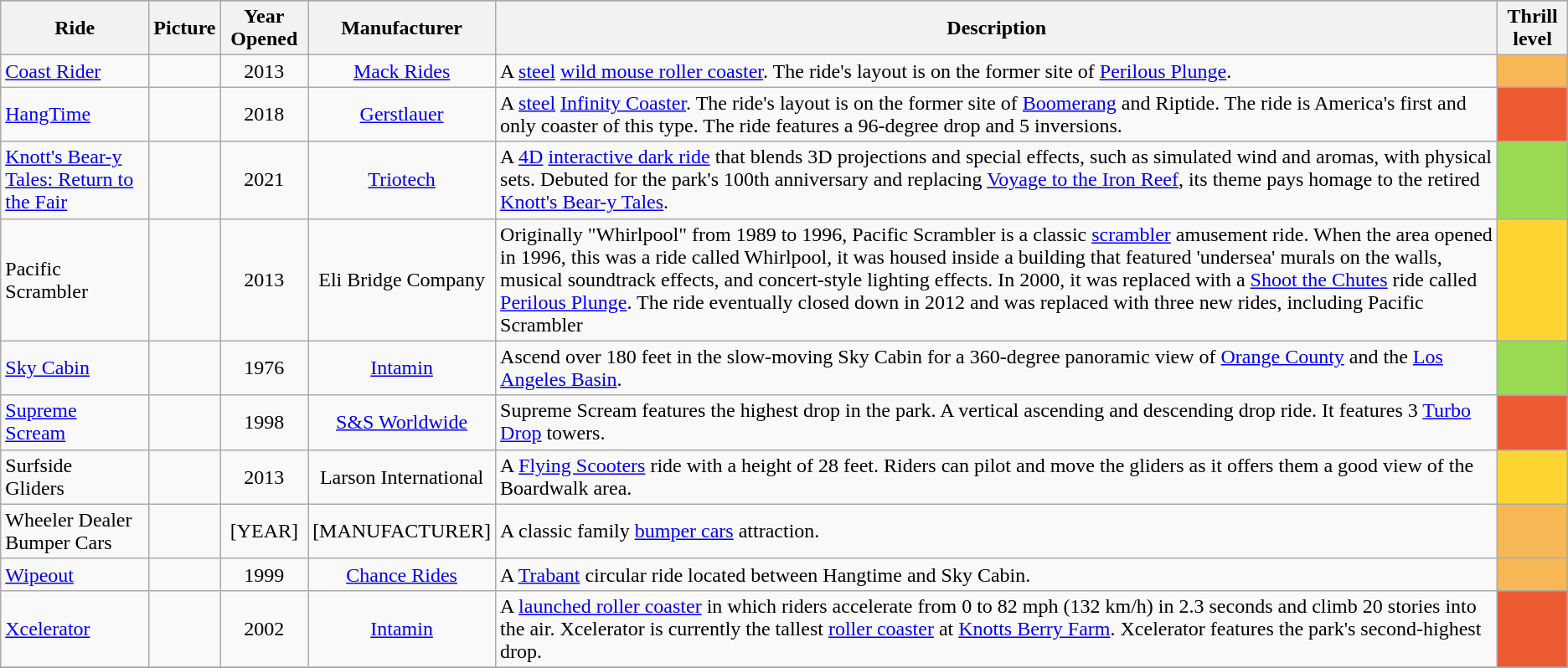<table class="sortable wikitable">
<tr style="vertical-align:bottom;">
</tr>
<tr>
</tr>
<tr>
<th>Ride</th>
<th>Picture</th>
<th>Year Opened</th>
<th>Manufacturer</th>
<th>Description</th>
<th>Thrill level</th>
</tr>
<tr>
<td><a href='#'>Coast Rider</a></td>
<td></td>
<td style="text-align:center">2013</td>
<td style="text-align:center"><a href='#'>Mack Rides</a></td>
<td>A <a href='#'>steel</a> <a href='#'>wild mouse roller coaster</a>. The ride's layout is on the former site of <a href='#'>Perilous Plunge</a>.</td>
<td align="center" bgcolor="#F7B754"><strong></strong></td>
</tr>
<tr>
<td><a href='#'>HangTime</a></td>
<td></td>
<td style="text-align:center">2018</td>
<td style="text-align:center"><a href='#'>Gerstlauer</a></td>
<td>A <a href='#'>steel</a> <a href='#'>Infinity Coaster</a>. The ride's layout is on the former site of <a href='#'>Boomerang</a> and Riptide. The ride is America's first and only coaster of this type. The ride features a 96-degree drop and 5 inversions.</td>
<td align="center" bgcolor="#ED5B33"><strong></strong></td>
</tr>
<tr>
<td><a href='#'>Knott's Bear-y Tales: Return to the Fair</a></td>
<td></td>
<td style="text-align:center">2021</td>
<td style="text-align:center"><a href='#'>Triotech</a></td>
<td>A <a href='#'>4D</a> <a href='#'>interactive dark ride</a> that blends 3D projections and special effects, such as simulated wind and aromas, with physical sets. Debuted for the park's 100th anniversary and replacing <a href='#'>Voyage to the Iron Reef</a>, its theme pays homage to the retired <a href='#'>Knott's Bear-y Tales</a>.</td>
<td align="center" bgcolor="#99DA50"><strong></strong></td>
</tr>
<tr>
<td>Pacific Scrambler</td>
<td></td>
<td style="text-align:center">2013</td>
<td style="text-align:center">Eli Bridge Company</td>
<td>Originally "Whirlpool" from 1989 to 1996, Pacific Scrambler is a classic <a href='#'>scrambler</a> amusement ride. When the area opened in 1996, this was a ride called Whirlpool, it was housed inside a building that featured 'undersea' murals on the walls, musical soundtrack effects, and concert-style lighting effects. In 2000, it was replaced with a <a href='#'>Shoot the Chutes</a> ride called <a href='#'>Perilous Plunge</a>. The ride eventually closed down in 2012 and was replaced with three new rides, including Pacific Scrambler</td>
<td align="center" bgcolor="#FED530"><strong></strong></td>
</tr>
<tr>
<td><a href='#'>Sky Cabin</a></td>
<td></td>
<td style="text-align:center">1976</td>
<td style="text-align:center"><a href='#'>Intamin</a></td>
<td>Ascend over 180 feet in the slow-moving Sky Cabin for a 360-degree panoramic view of <a href='#'>Orange County</a> and the <a href='#'>Los Angeles Basin</a>.</td>
<td align="center" bgcolor="#99DA50"><strong></strong></td>
</tr>
<tr>
<td><a href='#'>Supreme<br>Scream</a></td>
<td></td>
<td style="text-align:center">1998</td>
<td style="text-align:center"><a href='#'>S&S Worldwide</a></td>
<td>Supreme Scream features the highest drop in the park. A vertical ascending and descending drop ride. It features 3 <a href='#'>Turbo Drop</a> towers.</td>
<td align="center" bgcolor="#ED5B33"><strong></strong></td>
</tr>
<tr>
<td>Surfside<br>Gliders</td>
<td></td>
<td style="text-align:center">2013</td>
<td style="text-align:center">Larson International</td>
<td>A <a href='#'>Flying Scooters</a> ride with a height of 28 feet. Riders can pilot and move the gliders as it offers them a good view of the Boardwalk area.</td>
<td align="center" bgcolor="#FED530"><strong></strong></td>
</tr>
<tr>
<td>Wheeler Dealer Bumper Cars</td>
<td></td>
<td style="text-align:center">[YEAR]</td>
<td style="text-align:center">[MANUFACTURER]</td>
<td>A classic family <a href='#'>bumper cars</a> attraction.</td>
<td align="center" bgcolor="#F7B754"><strong></strong></td>
</tr>
<tr>
<td><a href='#'>Wipeout</a></td>
<td></td>
<td style="text-align:center">1999</td>
<td style="text-align:center"><a href='#'>Chance Rides</a></td>
<td>A <a href='#'>Trabant</a> circular ride located between Hangtime and Sky Cabin.</td>
<td align="center" bgcolor="#F7B754"><strong></strong></td>
</tr>
<tr>
<td><a href='#'>Xcelerator</a></td>
<td></td>
<td style="text-align:center">2002</td>
<td style="text-align:center"><a href='#'>Intamin</a></td>
<td>A <a href='#'>launched roller coaster</a> in which riders accelerate from 0 to 82 mph (132 km/h) in 2.3 seconds and climb 20 stories into the air. Xcelerator is currently the tallest <a href='#'>roller coaster</a> at <a href='#'>Knotts Berry Farm</a>. Xcelerator features the park's second-highest drop.</td>
<td align="center" bgcolor="#ED5B33"><strong></strong></td>
</tr>
<tr>
</tr>
</table>
